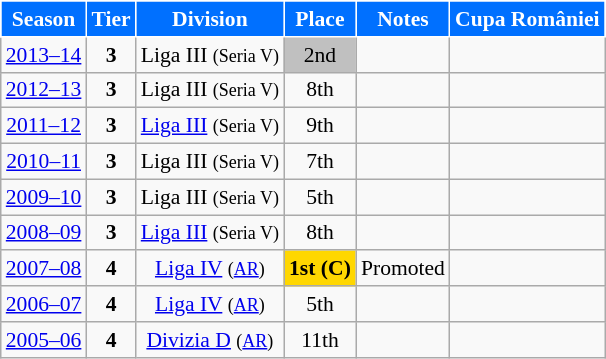<table class="wikitable" style="text-align:center; font-size:90%">
<tr>
<th style="background:#0070FF;color:#FFFFFF;border:1px solid #FFFFFF;">Season</th>
<th style="background:#0070FF;color:#FFFFFF;border:1px solid #FFFFFF;">Tier</th>
<th style="background:#0070FF;color:#FFFFFF;border:1px solid #FFFFFF;">Division</th>
<th style="background:#0070FF;color:#FFFFFF;border:1px solid #FFFFFF;">Place</th>
<th style="background:#0070FF;color:#FFFFFF;border:1px solid #FFFFFF;">Notes</th>
<th style="background:#0070FF;color:#FFFFFF;border:1px solid #FFFFFF;">Cupa României</th>
</tr>
<tr>
<td><a href='#'>2013–14</a></td>
<td><strong>3</strong></td>
<td>Liga III <small>(Seria V)</small></td>
<td align=center bgcolor=silver>2nd</td>
<td></td>
<td></td>
</tr>
<tr>
<td><a href='#'>2012–13</a></td>
<td><strong>3</strong></td>
<td>Liga III <small>(Seria V)</small></td>
<td>8th</td>
<td></td>
<td></td>
</tr>
<tr>
<td><a href='#'>2011–12</a></td>
<td><strong>3</strong></td>
<td><a href='#'>Liga III</a> <small>(Seria V)</small></td>
<td>9th</td>
<td></td>
<td></td>
</tr>
<tr>
<td><a href='#'>2010–11</a></td>
<td><strong>3</strong></td>
<td>Liga III <small>(Seria V)</small></td>
<td>7th</td>
<td></td>
<td></td>
</tr>
<tr>
<td><a href='#'>2009–10</a></td>
<td><strong>3</strong></td>
<td>Liga III <small>(Seria V)</small></td>
<td>5th</td>
<td></td>
<td></td>
</tr>
<tr>
<td><a href='#'>2008–09</a></td>
<td><strong>3</strong></td>
<td><a href='#'>Liga III</a> <small>(Seria V)</small></td>
<td>8th</td>
<td></td>
<td></td>
</tr>
<tr>
<td><a href='#'>2007–08</a></td>
<td><strong>4</strong></td>
<td><a href='#'>Liga IV</a> <small>(<a href='#'>AR</a>)</small></td>
<td align=center bgcolor=gold><strong>1st</strong> <strong>(C)</strong></td>
<td>Promoted</td>
<td></td>
</tr>
<tr>
<td><a href='#'>2006–07</a></td>
<td><strong>4</strong></td>
<td><a href='#'>Liga IV</a> <small>(<a href='#'>AR</a>)</small></td>
<td>5th</td>
<td></td>
<td></td>
</tr>
<tr>
<td><a href='#'>2005–06</a></td>
<td><strong>4</strong></td>
<td><a href='#'>Divizia D</a> <small>(<a href='#'>AR</a>)</small></td>
<td>11th</td>
<td></td>
<td></td>
</tr>
</table>
